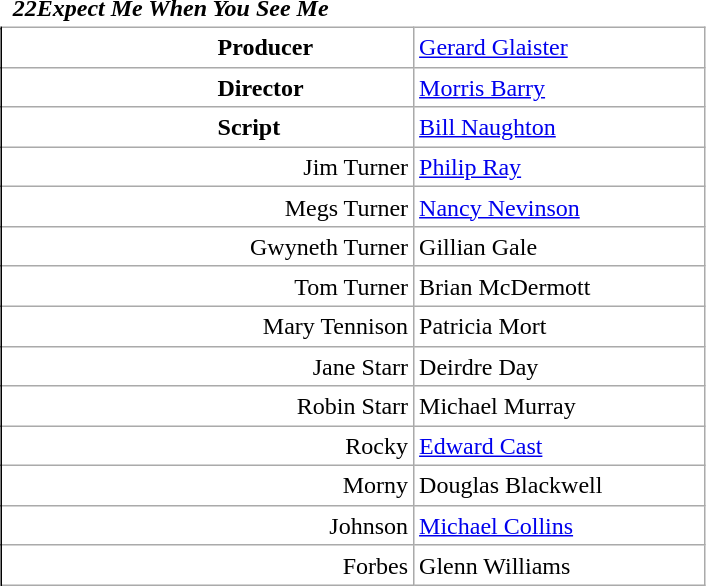<table class="wikitable mw-collapsible mw-collapsed" style="vertical-align:top;margin:auto 2em;line-height:1.2;min-width:33em;display: inline-table;background-color:inherit;border:none;">
<tr>
<td class=unsortable style="border:hidden;line-height:1.67;text-align:center;margin-left:-1em;padding-left:0.5em;min-width:1.0em;"></td>
<td class=unsortable style="border:none;padding-left:0.5em;text-align:left;min-width:16.5em;font-weight:700;font-style:italic;">22Expect Me When You See Me</td>
<td class=unsortable style="border:none;text-align:right;font-weight:normal;font-family:Courier;font-size:95%;letter-spacing:-1pt;min-width:8.5em;padding-right:0.2em;"></td>
<td class=unsortable style="border:hidden;min-width:3.5em;padding-left:0;"></td>
<td class=unsortable style="border:hidden;min-width:3.5em;font-size:95%;"></td>
</tr>
<tr>
<td rowspan=100 style="border:none thin;border-right-style :solid;"></td>
</tr>
<tr>
<td style="text-align:left;padding-left:9.0em;font-weight:bold;">Producer</td>
<td colspan=2><a href='#'>Gerard Glaister</a></td>
</tr>
<tr>
<td style="text-align:left;padding-left:9.0em;font-weight:bold;">Director</td>
<td colspan=2><a href='#'>Morris Barry</a></td>
</tr>
<tr>
<td style="text-align:left;padding-left:9.0em;font-weight:bold;">Script</td>
<td colspan=2><a href='#'>Bill Naughton</a></td>
</tr>
<tr>
<td style="text-align:right;">Jim Turner</td>
<td colspan=2><a href='#'>Philip Ray</a></td>
</tr>
<tr>
<td style="text-align:right;">Megs Turner</td>
<td colspan=2><a href='#'>Nancy Nevinson</a></td>
</tr>
<tr>
<td style="text-align:right;">Gwyneth Turner</td>
<td colspan=2>Gillian Gale</td>
</tr>
<tr>
<td style="text-align:right;">Tom Turner</td>
<td colspan=2>Brian McDermott</td>
</tr>
<tr>
<td style="text-align:right;">Mary Tennison</td>
<td colspan=2>Patricia Mort</td>
</tr>
<tr>
<td style="text-align:right;">Jane Starr</td>
<td colspan=2>Deirdre Day</td>
</tr>
<tr>
<td style="text-align:right;">Robin Starr</td>
<td colspan=2>Michael Murray</td>
</tr>
<tr>
<td style="text-align:right;">Rocky</td>
<td colspan=2><a href='#'>Edward Cast</a></td>
</tr>
<tr>
<td style="text-align:right;">Morny</td>
<td colspan=2>Douglas Blackwell</td>
</tr>
<tr>
<td style="text-align:right;">Johnson</td>
<td colspan=2><a href='#'>Michael Collins</a></td>
</tr>
<tr>
<td style="text-align:right;">Forbes</td>
<td colspan=2>Glenn Williams</td>
</tr>
</table>
